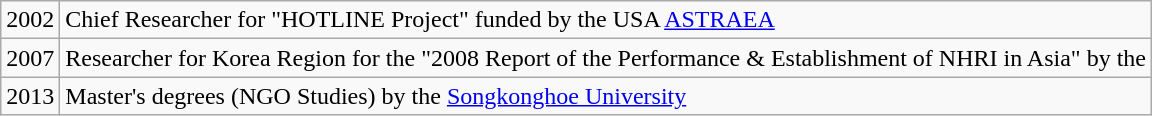<table class="wikitable">
<tr>
<td>2002</td>
<td>Chief Researcher for "HOTLINE Project" funded by the USA <a href='#'>ASTRAEA</a></td>
</tr>
<tr>
<td>2007</td>
<td>Researcher for Korea Region for the "2008 Report of the Performance & Establishment of NHRI in Asia" by the </td>
</tr>
<tr>
<td>2013</td>
<td>Master's degrees (NGO Studies) by the <a href='#'>Songkonghoe University</a></td>
</tr>
</table>
